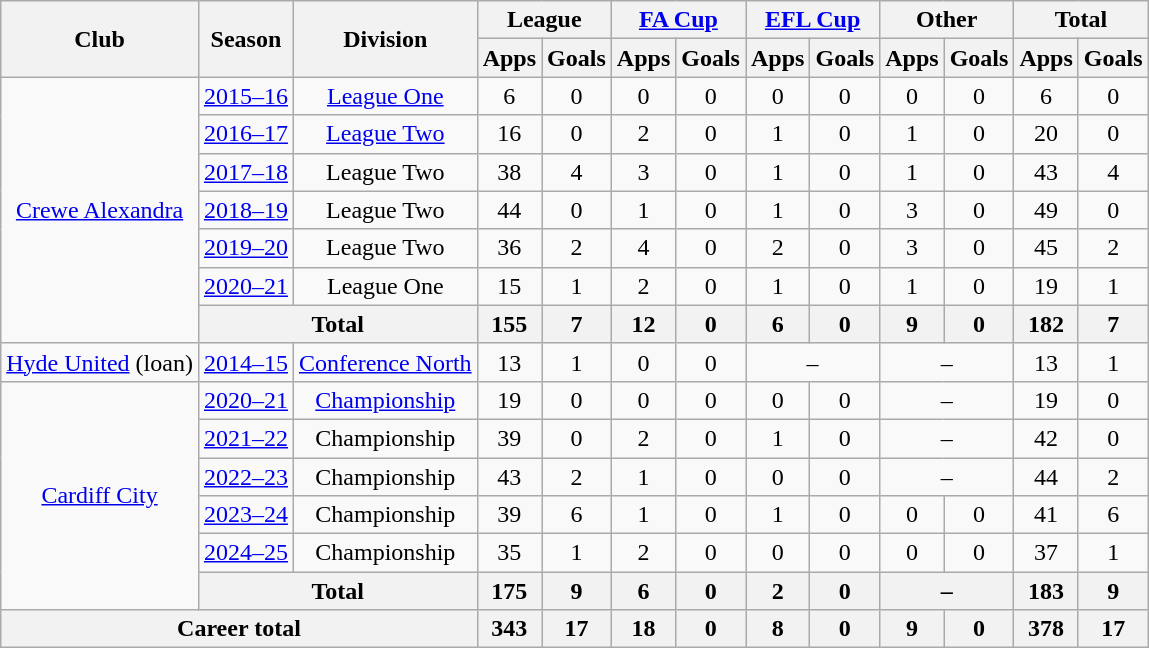<table class="wikitable" style="text-align:center">
<tr>
<th rowspan="2">Club</th>
<th rowspan="2">Season</th>
<th rowspan="2">Division</th>
<th colspan="2">League</th>
<th colspan="2"><a href='#'>FA Cup</a></th>
<th colspan="2"><a href='#'>EFL Cup</a></th>
<th colspan="2">Other</th>
<th colspan="2">Total</th>
</tr>
<tr>
<th>Apps</th>
<th>Goals</th>
<th>Apps</th>
<th>Goals</th>
<th>Apps</th>
<th>Goals</th>
<th>Apps</th>
<th>Goals</th>
<th>Apps</th>
<th>Goals</th>
</tr>
<tr>
<td rowspan="7"><a href='#'>Crewe Alexandra</a></td>
<td><a href='#'>2015–16</a></td>
<td><a href='#'>League One</a></td>
<td>6</td>
<td>0</td>
<td>0</td>
<td>0</td>
<td>0</td>
<td>0</td>
<td>0</td>
<td>0</td>
<td>6</td>
<td>0</td>
</tr>
<tr>
<td><a href='#'>2016–17</a></td>
<td><a href='#'>League Two</a></td>
<td>16</td>
<td>0</td>
<td>2</td>
<td>0</td>
<td>1</td>
<td>0</td>
<td>1</td>
<td>0</td>
<td>20</td>
<td>0</td>
</tr>
<tr>
<td><a href='#'>2017–18</a></td>
<td>League Two</td>
<td>38</td>
<td>4</td>
<td>3</td>
<td>0</td>
<td>1</td>
<td>0</td>
<td>1</td>
<td>0</td>
<td>43</td>
<td>4</td>
</tr>
<tr>
<td><a href='#'>2018–19</a></td>
<td>League Two</td>
<td>44</td>
<td>0</td>
<td>1</td>
<td>0</td>
<td>1</td>
<td>0</td>
<td>3</td>
<td>0</td>
<td>49</td>
<td>0</td>
</tr>
<tr>
<td><a href='#'>2019–20</a></td>
<td>League Two</td>
<td>36</td>
<td>2</td>
<td>4</td>
<td>0</td>
<td>2</td>
<td>0</td>
<td>3</td>
<td>0</td>
<td>45</td>
<td>2</td>
</tr>
<tr>
<td><a href='#'>2020–21</a></td>
<td>League One</td>
<td>15</td>
<td>1</td>
<td>2</td>
<td>0</td>
<td>1</td>
<td>0</td>
<td>1</td>
<td>0</td>
<td>19</td>
<td>1</td>
</tr>
<tr>
<th colspan="2">Total</th>
<th>155</th>
<th>7</th>
<th>12</th>
<th>0</th>
<th>6</th>
<th>0</th>
<th>9</th>
<th>0</th>
<th>182</th>
<th>7</th>
</tr>
<tr>
<td><a href='#'>Hyde United</a> (loan)</td>
<td><a href='#'>2014–15</a></td>
<td><a href='#'>Conference North</a></td>
<td>13</td>
<td>1</td>
<td>0</td>
<td>0</td>
<td colspan="2">–</td>
<td colspan="2">–</td>
<td>13</td>
<td>1</td>
</tr>
<tr>
<td rowspan="6"><a href='#'>Cardiff City</a></td>
<td><a href='#'>2020–21</a></td>
<td><a href='#'>Championship</a></td>
<td>19</td>
<td>0</td>
<td>0</td>
<td>0</td>
<td>0</td>
<td>0</td>
<td colspan="2">–</td>
<td>19</td>
<td>0</td>
</tr>
<tr>
<td><a href='#'>2021–22</a></td>
<td>Championship</td>
<td>39</td>
<td>0</td>
<td>2</td>
<td>0</td>
<td>1</td>
<td>0</td>
<td colspan="2">–</td>
<td>42</td>
<td>0</td>
</tr>
<tr>
<td><a href='#'>2022–23</a></td>
<td>Championship</td>
<td>43</td>
<td>2</td>
<td>1</td>
<td>0</td>
<td>0</td>
<td>0</td>
<td colspan="2">–</td>
<td>44</td>
<td>2</td>
</tr>
<tr>
<td><a href='#'>2023–24</a></td>
<td>Championship</td>
<td>39</td>
<td>6</td>
<td>1</td>
<td>0</td>
<td>1</td>
<td>0</td>
<td>0</td>
<td>0</td>
<td>41</td>
<td>6</td>
</tr>
<tr>
<td><a href='#'>2024–25</a></td>
<td>Championship</td>
<td>35</td>
<td>1</td>
<td>2</td>
<td>0</td>
<td>0</td>
<td>0</td>
<td>0</td>
<td>0</td>
<td>37</td>
<td>1</td>
</tr>
<tr>
<th colspan="2">Total</th>
<th>175</th>
<th>9</th>
<th>6</th>
<th>0</th>
<th>2</th>
<th>0</th>
<th colspan="2">–</th>
<th>183</th>
<th>9</th>
</tr>
<tr>
<th colspan="3">Career total</th>
<th>343</th>
<th>17</th>
<th>18</th>
<th>0</th>
<th>8</th>
<th>0</th>
<th>9</th>
<th>0</th>
<th>378</th>
<th>17</th>
</tr>
</table>
